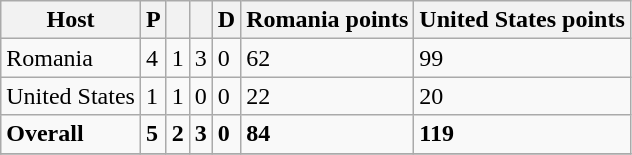<table class="wikitable">
<tr>
<th align=center>Host</th>
<th align=center>P</th>
<th align=center></th>
<th align=center></th>
<th align=center>D</th>
<th align=center>Romania points</th>
<th align=center>United States points</th>
</tr>
<tr>
<td align=left> Romania</td>
<td>4</td>
<td>1</td>
<td>3</td>
<td>0</td>
<td>62</td>
<td>99</td>
</tr>
<tr>
<td align=left> United States</td>
<td>1</td>
<td>1</td>
<td>0</td>
<td>0</td>
<td>22</td>
<td>20</td>
</tr>
<tr>
<td><strong>Overall</strong></td>
<td><strong>5</strong></td>
<td><strong>2</strong></td>
<td><strong>3</strong></td>
<td><strong>0</strong></td>
<td><strong>84</strong></td>
<td><strong>119</strong></td>
</tr>
<tr>
</tr>
</table>
